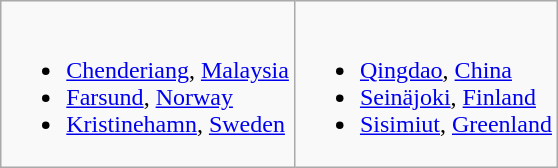<table class="wikitable">
<tr valign="top">
<td><br><ul><li> <a href='#'>Chenderiang</a>, <a href='#'>Malaysia</a></li><li> <a href='#'>Farsund</a>, <a href='#'>Norway</a></li><li> <a href='#'>Kristinehamn</a>, <a href='#'>Sweden</a></li></ul></td>
<td><br><ul><li> <a href='#'>Qingdao</a>, <a href='#'>China</a></li><li> <a href='#'>Seinäjoki</a>, <a href='#'>Finland</a></li><li> <a href='#'>Sisimiut</a>, <a href='#'>Greenland</a></li></ul></td>
</tr>
</table>
